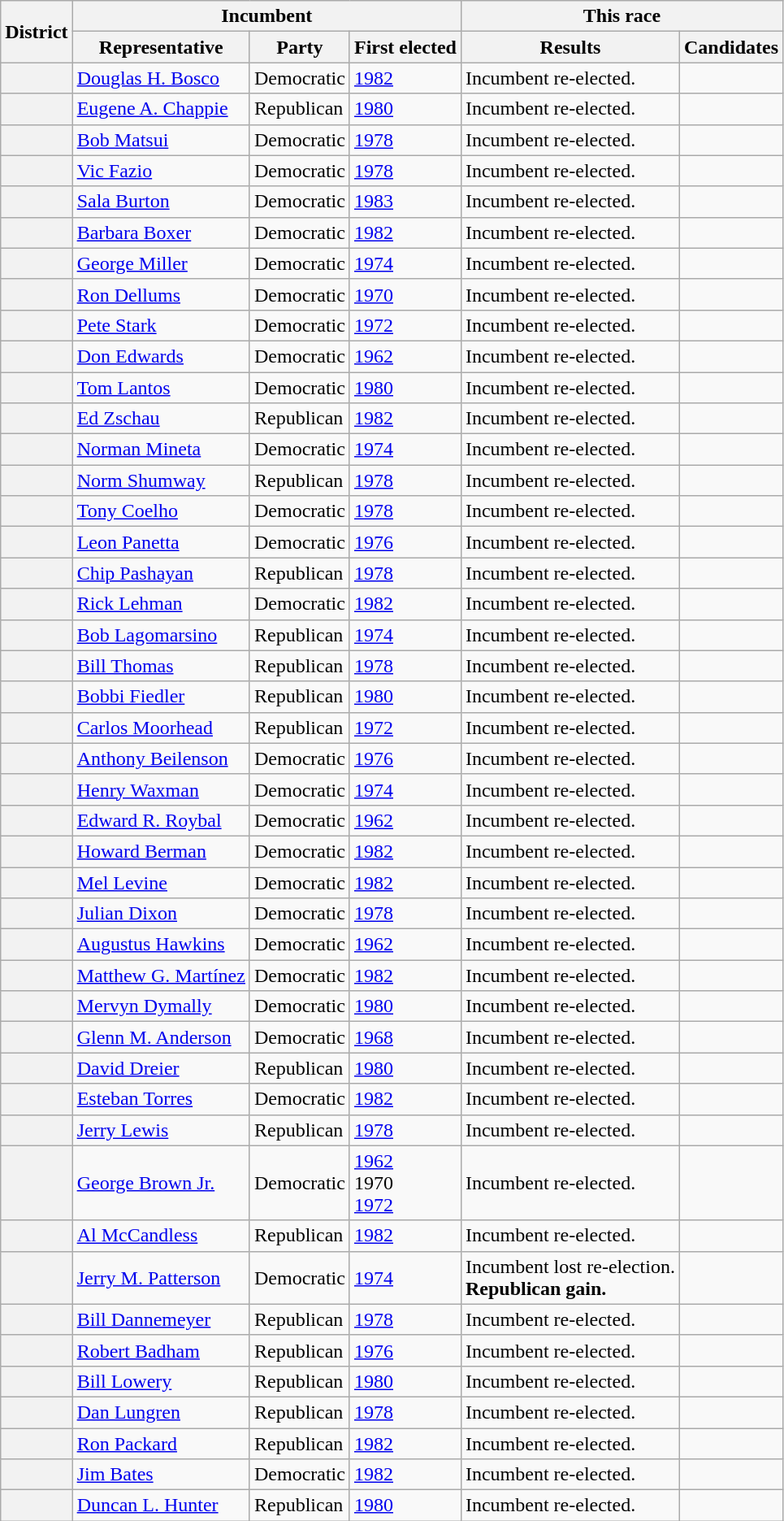<table class=wikitable>
<tr>
<th rowspan=2>District</th>
<th colspan=3>Incumbent</th>
<th colspan=2>This race</th>
</tr>
<tr>
<th>Representative</th>
<th>Party</th>
<th>First elected</th>
<th>Results</th>
<th>Candidates</th>
</tr>
<tr>
<th></th>
<td><a href='#'>Douglas H. Bosco</a></td>
<td>Democratic</td>
<td><a href='#'>1982</a></td>
<td>Incumbent re-elected.</td>
<td nowrap></td>
</tr>
<tr>
<th></th>
<td><a href='#'>Eugene A. Chappie</a></td>
<td>Republican</td>
<td><a href='#'>1980</a></td>
<td>Incumbent re-elected.</td>
<td nowrap></td>
</tr>
<tr>
<th></th>
<td><a href='#'>Bob Matsui</a></td>
<td>Democratic</td>
<td><a href='#'>1978</a></td>
<td>Incumbent re-elected.</td>
<td nowrap></td>
</tr>
<tr>
<th></th>
<td><a href='#'>Vic Fazio</a></td>
<td>Democratic</td>
<td><a href='#'>1978</a></td>
<td>Incumbent re-elected.</td>
<td nowrap></td>
</tr>
<tr>
<th></th>
<td><a href='#'>Sala Burton</a></td>
<td>Democratic</td>
<td><a href='#'>1983</a></td>
<td>Incumbent re-elected.</td>
<td nowrap></td>
</tr>
<tr>
<th></th>
<td><a href='#'>Barbara Boxer</a></td>
<td>Democratic</td>
<td><a href='#'>1982</a></td>
<td>Incumbent re-elected.</td>
<td nowrap></td>
</tr>
<tr>
<th></th>
<td><a href='#'>George Miller</a></td>
<td>Democratic</td>
<td><a href='#'>1974</a></td>
<td>Incumbent re-elected.</td>
<td nowrap></td>
</tr>
<tr>
<th></th>
<td><a href='#'>Ron Dellums</a></td>
<td>Democratic</td>
<td><a href='#'>1970</a></td>
<td>Incumbent re-elected.</td>
<td nowrap></td>
</tr>
<tr>
<th></th>
<td><a href='#'>Pete Stark</a></td>
<td>Democratic</td>
<td><a href='#'>1972</a></td>
<td>Incumbent re-elected.</td>
<td nowrap></td>
</tr>
<tr>
<th></th>
<td><a href='#'>Don Edwards</a></td>
<td>Democratic</td>
<td><a href='#'>1962</a></td>
<td>Incumbent re-elected.</td>
<td nowrap></td>
</tr>
<tr>
<th></th>
<td><a href='#'>Tom Lantos</a></td>
<td>Democratic</td>
<td><a href='#'>1980</a></td>
<td>Incumbent re-elected.</td>
<td nowrap></td>
</tr>
<tr>
<th></th>
<td><a href='#'>Ed Zschau</a></td>
<td>Republican</td>
<td><a href='#'>1982</a></td>
<td>Incumbent re-elected.</td>
<td nowrap></td>
</tr>
<tr>
<th></th>
<td><a href='#'>Norman Mineta</a></td>
<td>Democratic</td>
<td><a href='#'>1974</a></td>
<td>Incumbent re-elected.</td>
<td nowrap></td>
</tr>
<tr>
<th></th>
<td><a href='#'>Norm Shumway</a></td>
<td>Republican</td>
<td><a href='#'>1978</a></td>
<td>Incumbent re-elected.</td>
<td nowrap></td>
</tr>
<tr>
<th></th>
<td><a href='#'>Tony Coelho</a></td>
<td>Democratic</td>
<td><a href='#'>1978</a></td>
<td>Incumbent re-elected.</td>
<td nowrap></td>
</tr>
<tr>
<th></th>
<td><a href='#'>Leon Panetta</a></td>
<td>Democratic</td>
<td><a href='#'>1976</a></td>
<td>Incumbent re-elected.</td>
<td nowrap></td>
</tr>
<tr>
<th></th>
<td><a href='#'>Chip Pashayan</a></td>
<td>Republican</td>
<td><a href='#'>1978</a></td>
<td>Incumbent re-elected.</td>
<td nowrap></td>
</tr>
<tr>
<th></th>
<td><a href='#'>Rick Lehman</a></td>
<td>Democratic</td>
<td><a href='#'>1982</a></td>
<td>Incumbent re-elected.</td>
<td nowrap></td>
</tr>
<tr>
<th></th>
<td><a href='#'>Bob Lagomarsino</a></td>
<td>Republican</td>
<td><a href='#'>1974</a></td>
<td>Incumbent re-elected.</td>
<td nowrap></td>
</tr>
<tr>
<th></th>
<td><a href='#'>Bill Thomas</a></td>
<td>Republican</td>
<td><a href='#'>1978</a></td>
<td>Incumbent re-elected.</td>
<td nowrap></td>
</tr>
<tr>
<th></th>
<td><a href='#'>Bobbi Fiedler</a></td>
<td>Republican</td>
<td><a href='#'>1980</a></td>
<td>Incumbent re-elected.</td>
<td nowrap></td>
</tr>
<tr>
<th></th>
<td><a href='#'>Carlos Moorhead</a></td>
<td>Republican</td>
<td><a href='#'>1972</a></td>
<td>Incumbent re-elected.</td>
<td nowrap></td>
</tr>
<tr>
<th></th>
<td><a href='#'>Anthony Beilenson</a></td>
<td>Democratic</td>
<td><a href='#'>1976</a></td>
<td>Incumbent re-elected.</td>
<td nowrap></td>
</tr>
<tr>
<th></th>
<td><a href='#'>Henry Waxman</a></td>
<td>Democratic</td>
<td><a href='#'>1974</a></td>
<td>Incumbent re-elected.</td>
<td nowrap></td>
</tr>
<tr>
<th></th>
<td><a href='#'>Edward R. Roybal</a></td>
<td>Democratic</td>
<td><a href='#'>1962</a></td>
<td>Incumbent re-elected.</td>
<td nowrap></td>
</tr>
<tr>
<th></th>
<td><a href='#'>Howard Berman</a></td>
<td>Democratic</td>
<td><a href='#'>1982</a></td>
<td>Incumbent re-elected.</td>
<td nowrap></td>
</tr>
<tr>
<th></th>
<td><a href='#'>Mel Levine</a></td>
<td>Democratic</td>
<td><a href='#'>1982</a></td>
<td>Incumbent re-elected.</td>
<td nowrap></td>
</tr>
<tr>
<th></th>
<td><a href='#'>Julian Dixon</a></td>
<td>Democratic</td>
<td><a href='#'>1978</a></td>
<td>Incumbent re-elected.</td>
<td nowrap></td>
</tr>
<tr>
<th></th>
<td><a href='#'>Augustus Hawkins</a></td>
<td>Democratic</td>
<td><a href='#'>1962</a></td>
<td>Incumbent re-elected.</td>
<td nowrap></td>
</tr>
<tr>
<th></th>
<td><a href='#'>Matthew G. Martínez</a></td>
<td>Democratic</td>
<td><a href='#'>1982</a></td>
<td>Incumbent re-elected.</td>
<td nowrap></td>
</tr>
<tr>
<th></th>
<td><a href='#'>Mervyn Dymally</a></td>
<td>Democratic</td>
<td><a href='#'>1980</a></td>
<td>Incumbent re-elected.</td>
<td nowrap></td>
</tr>
<tr>
<th></th>
<td><a href='#'>Glenn M. Anderson</a></td>
<td>Democratic</td>
<td><a href='#'>1968</a></td>
<td>Incumbent re-elected.</td>
<td nowrap></td>
</tr>
<tr>
<th></th>
<td><a href='#'>David Dreier</a></td>
<td>Republican</td>
<td><a href='#'>1980</a></td>
<td>Incumbent re-elected.</td>
<td nowrap></td>
</tr>
<tr>
<th></th>
<td><a href='#'>Esteban Torres</a></td>
<td>Democratic</td>
<td><a href='#'>1982</a></td>
<td>Incumbent re-elected.</td>
<td nowrap></td>
</tr>
<tr>
<th></th>
<td><a href='#'>Jerry Lewis</a></td>
<td>Republican</td>
<td><a href='#'>1978</a></td>
<td>Incumbent re-elected.</td>
<td nowrap></td>
</tr>
<tr>
<th></th>
<td><a href='#'>George Brown Jr.</a></td>
<td>Democratic</td>
<td><a href='#'>1962</a><br>1970 <br><a href='#'>1972</a></td>
<td>Incumbent re-elected.</td>
<td nowrap></td>
</tr>
<tr>
<th></th>
<td><a href='#'>Al McCandless</a></td>
<td>Republican</td>
<td><a href='#'>1982</a></td>
<td>Incumbent re-elected.</td>
<td nowrap></td>
</tr>
<tr>
<th></th>
<td><a href='#'>Jerry M. Patterson</a></td>
<td>Democratic</td>
<td><a href='#'>1974</a></td>
<td>Incumbent lost re-election.<br><strong>Republican gain.</strong></td>
<td nowrap></td>
</tr>
<tr>
<th></th>
<td><a href='#'>Bill Dannemeyer</a></td>
<td>Republican</td>
<td><a href='#'>1978</a></td>
<td>Incumbent re-elected.</td>
<td nowrap></td>
</tr>
<tr>
<th></th>
<td><a href='#'>Robert Badham</a></td>
<td>Republican</td>
<td><a href='#'>1976</a></td>
<td>Incumbent re-elected.</td>
<td nowrap></td>
</tr>
<tr>
<th></th>
<td><a href='#'>Bill Lowery</a></td>
<td>Republican</td>
<td><a href='#'>1980</a></td>
<td>Incumbent re-elected.</td>
<td nowrap></td>
</tr>
<tr>
<th></th>
<td><a href='#'>Dan Lungren</a></td>
<td>Republican</td>
<td><a href='#'>1978</a></td>
<td>Incumbent re-elected.</td>
<td nowrap></td>
</tr>
<tr>
<th></th>
<td><a href='#'>Ron Packard</a></td>
<td>Republican</td>
<td><a href='#'>1982</a></td>
<td>Incumbent re-elected.</td>
<td nowrap></td>
</tr>
<tr>
<th></th>
<td><a href='#'>Jim Bates</a></td>
<td>Democratic</td>
<td><a href='#'>1982</a></td>
<td>Incumbent re-elected.</td>
<td nowrap></td>
</tr>
<tr>
<th></th>
<td><a href='#'>Duncan L. Hunter</a></td>
<td>Republican</td>
<td><a href='#'>1980</a></td>
<td>Incumbent re-elected.</td>
<td nowrap></td>
</tr>
</table>
